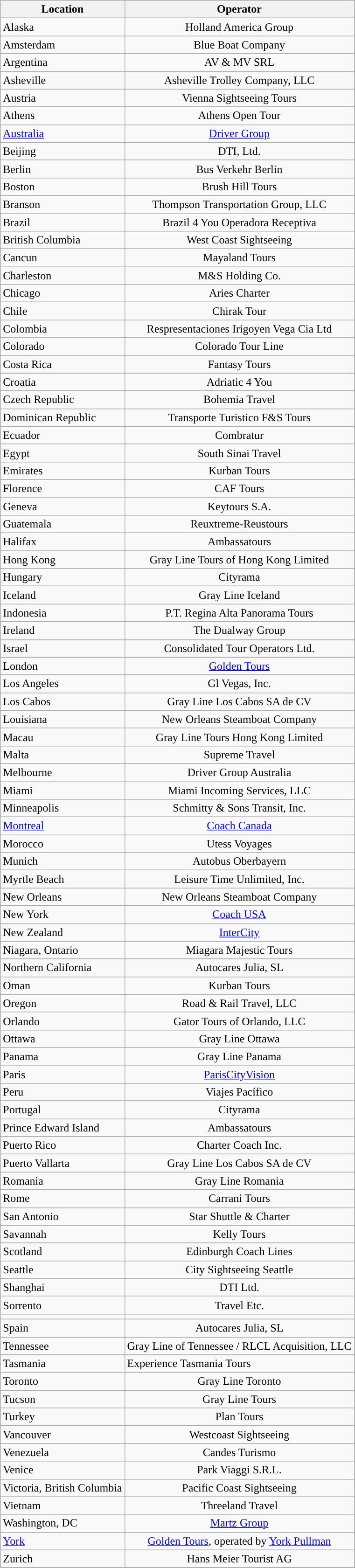<table class="wikitable sortable">
<tr>
<th scope="col">Location</th>
<th scope="col">Operator</th>
</tr>
<tr>
<td style="white-space:nowrap">Alaska</td>
<td style="text-align:Center;">Holland America Group</td>
</tr>
<tr>
<td style="white-space:nowrap">Amsterdam</td>
<td style="text-align:Center;">Blue Boat Company</td>
</tr>
<tr>
<td style="white-space:nowrap">Argentina</td>
<td style="text-align:Center;">AV & MV SRL</td>
</tr>
<tr>
<td style="white-space:nowrap">Asheville</td>
<td style="text-align:Center;">Asheville Trolley Company, LLC</td>
</tr>
<tr>
<td style="white-space:nowrap">Austria</td>
<td style="text-align:Center;">Vienna Sightseeing Tours</td>
</tr>
<tr>
<td style="white-space:nowrap">Athens</td>
<td style="text-align:Center;">Athens Open Tour</td>
</tr>
<tr>
<td style="white-space:nowrap"><a href='#'>Australia</a></td>
<td style="text-align:Center;"><a href='#'>Driver Group</a></td>
</tr>
<tr>
<td style="white-space:nowrap">Beijing</td>
<td style="text-align:Center;">DTI, Ltd.</td>
</tr>
<tr>
<td style="white-space:nowrap">Berlin</td>
<td style="text-align:Center;">Bus Verkehr Berlin</td>
</tr>
<tr>
<td style="white-space:nowrap">Boston</td>
<td style="text-align:Center;">Brush Hill Tours</td>
</tr>
<tr>
<td style="white-space:nowrap">Branson</td>
<td style="text-align:Center;">Thompson Transportation Group, LLC</td>
</tr>
<tr>
<td style="white-space:nowrap">Brazil</td>
<td style="text-align:Center;">Brazil 4 You Operadora Receptiva</td>
</tr>
<tr>
<td style="white-space:nowrap">British Columbia</td>
<td style="text-align:Center;">West Coast Sightseeing</td>
</tr>
<tr>
<td style="white-space:nowrap">Cancun</td>
<td style="text-align:Center;">Mayaland Tours</td>
</tr>
<tr>
<td style="white-space:nowrap">Charleston</td>
<td style="text-align:Center;">M&S Holding Co.</td>
</tr>
<tr>
<td style="white-space:nowrap">Chicago</td>
<td style="text-align:Center;">Aries Charter</td>
</tr>
<tr>
<td style="white-space:nowrap">Chile</td>
<td style="text-align:Center;">Chirak Tour</td>
</tr>
<tr>
<td style="white-space:nowrap">Colombia</td>
<td style="text-align:Center;">Respresentaciones Irigoyen Vega Cia Ltd</td>
</tr>
<tr>
<td style="white-space:nowrap">Colorado</td>
<td style="text-align:Center;">Colorado Tour Line</td>
</tr>
<tr>
<td style="white-space:nowrap">Costa Rica</td>
<td style="text-align:Center;">Fantasy Tours</td>
</tr>
<tr>
<td style="white-space:nowrap">Croatia</td>
<td style="text-align:Center;">Adriatic 4 You</td>
</tr>
<tr>
<td style="white-space:nowrap">Czech Republic</td>
<td style="text-align:Center;">Bohemia Travel</td>
</tr>
<tr>
<td style="white-space:nowrap">Dominican Republic</td>
<td style="text-align:Center;">Transporte Turistico F&S Tours</td>
</tr>
<tr>
<td style="white-space:nowrap">Ecuador</td>
<td style="text-align:Center;">Combratur</td>
</tr>
<tr>
<td style="white-space:nowrap">Egypt</td>
<td style="text-align:Center;">South Sinai Travel</td>
</tr>
<tr>
<td style="white-space:nowrap">Emirates</td>
<td style="text-align:Center;">Kurban Tours</td>
</tr>
<tr>
<td style="white-space:nowrap">Florence</td>
<td style="text-align:Center;">CAF Tours</td>
</tr>
<tr>
<td style="white-space:nowrap">Geneva</td>
<td style="text-align:Center;">Keytours S.A.</td>
</tr>
<tr>
<td style="white-space:nowrap">Guatemala</td>
<td style="text-align:Center;">Reuxtreme-Reustours</td>
</tr>
<tr>
<td style="white-space:nowrap">Halifax</td>
<td style="text-align:Center;">Ambassatours</td>
</tr>
<tr>
</tr>
<tr>
<td style="white-space:nowrap">Hong Kong</td>
<td style="text-align:Center;">Gray Line Tours of Hong Kong Limited</td>
</tr>
<tr>
<td style="white-space:nowrap">Hungary</td>
<td style="text-align:Center;">Cityrama</td>
</tr>
<tr>
<td style="white-space:nowrap">Iceland</td>
<td style="text-align:Center;">Gray Line Iceland</td>
</tr>
<tr>
<td style="white-space:nowrap">Indonesia</td>
<td style="text-align:Center;">P.T. Regina Alta Panorama Tours</td>
</tr>
<tr>
<td style="white-space:nowrap">Ireland</td>
<td style="text-align:Center;">The Dualway Group</td>
</tr>
<tr>
</tr>
<tr>
<td style="white-space:nowrap">Israel</td>
<td style="text-align:Center;">Consolidated Tour Operators Ltd.</td>
</tr>
<tr>
</tr>
<tr | style="white-space:nowrap" | Las Vegas || style="text-align:Center;" |GL Vegas, Inc.>
</tr>
<tr>
<td style="white-space:nowrap">London</td>
<td style="text-align:Center;"><a href='#'>Golden Tours</a></td>
</tr>
<tr>
<td style="white-space:nowrap">Los Angeles</td>
<td style="text-align:Center;">Gl Vegas, Inc.</td>
</tr>
<tr>
<td style="white-space:nowrap">Los Cabos</td>
<td style="text-align:Center;">Gray Line Los Cabos SA de CV</td>
</tr>
<tr>
<td style="white-space:nowrap">Louisiana</td>
<td style="text-align:Center;">New Orleans Steamboat Company</td>
</tr>
<tr>
<td style="white-space:nowrap">Macau</td>
<td style="text-align:Center;">Gray Line Tours Hong Kong Limited</td>
</tr>
<tr>
<td style="white-space:nowrap">Malta</td>
<td style="text-align:Center;">Supreme Travel</td>
</tr>
<tr>
<td style="white-space:nowrap">Melbourne</td>
<td style="text-align:Center;">Driver Group Australia</td>
</tr>
<tr>
<td style="white-space:nowrap">Miami</td>
<td style="text-align:Center;">Miami Incoming Services, LLC</td>
</tr>
<tr>
<td style="white-space:nowrap">Minneapolis</td>
<td style="text-align:Center;">Schmitty & Sons Transit, Inc.</td>
</tr>
<tr>
<td style="white-space:nowrap"><a href='#'>Montreal</a></td>
<td style="text-align:Center;"><a href='#'>Coach Canada</a></td>
</tr>
<tr>
<td style="white-space:nowrap">Morocco</td>
<td style="text-align:Center;">Utess Voyages</td>
</tr>
<tr>
<td style="white-space:nowrap">Munich</td>
<td style="text-align:Center;">Autobus Oberbayern</td>
</tr>
<tr>
<td style="white-space:nowrap">Myrtle Beach</td>
<td style="text-align:Center;">Leisure Time Unlimited, Inc.</td>
</tr>
<tr>
<td style="white-space:nowrap">New Orleans</td>
<td style="text-align:Center;">New Orleans Steamboat Company</td>
</tr>
<tr>
<td style="white-space:nowrap">New York</td>
<td style="text-align:Center;"><a href='#'>Coach USA</a></td>
</tr>
<tr>
<td style="white-space:nowrap">New Zealand</td>
<td style="text-align:Center;"><a href='#'>InterCity</a></td>
</tr>
<tr>
<td style="white-space:nowrap">Niagara, Ontario</td>
<td style="text-align:Center;">Miagara Majestic Tours</td>
</tr>
<tr>
<td style="white-space:nowrap">Northern California</td>
<td style="text-align:Center;">Autocares Julia, SL</td>
</tr>
<tr>
<td style="white-space:nowrap">Oman</td>
<td style="text-align:Center;">Kurban Tours</td>
</tr>
<tr>
<td style="white-space:nowrap">Oregon</td>
<td style="text-align:Center;">Road & Rail Travel, LLC</td>
</tr>
<tr>
<td style="white-space:nowrap">Orlando</td>
<td style="text-align:Center;">Gator Tours of Orlando, LLC</td>
</tr>
<tr>
<td style="white-space:nowrap">Ottawa</td>
<td style="text-align:Center;">Gray Line Ottawa</td>
</tr>
<tr>
<td style="white-space:nowrap">Panama</td>
<td style="text-align:Center;">Gray Line Panama</td>
</tr>
<tr>
<td style="white-space:nowrap">Paris</td>
<td style="text-align:Center;"><a href='#'>ParisCityVision</a></td>
</tr>
<tr>
<td style="white-space:nowrap">Peru</td>
<td style="text-align:Center;">Viajes Pacífico</td>
</tr>
<tr>
</tr>
<tr>
<td style="white-space:nowrap">Portugal</td>
<td style="text-align:Center;">Cityrama</td>
</tr>
<tr>
<td style="white-space:nowrap">Prince Edward Island</td>
<td style="text-align:Center;">Ambassatours</td>
</tr>
<tr>
<td style="white-space:nowrap">Puerto Rico</td>
<td style="text-align:Center;">Charter Coach Inc.</td>
</tr>
<tr>
<td style="white-space:nowrap">Puerto Vallarta</td>
<td style="text-align:Center;">Gray Line Los Cabos SA de CV</td>
</tr>
<tr>
<td style="white-space:nowrap">Romania</td>
<td style="text-align:Center;">Gray Line Romania</td>
</tr>
<tr>
<td style="white-space:nowrap">Rome</td>
<td style="text-align:Center;">Carrani Tours</td>
</tr>
<tr>
<td style="white-space:nowrap">San Antonio</td>
<td style="text-align:Center;">Star Shuttle & Charter</td>
</tr>
<tr>
<td style="white-space:nowrap">Savannah</td>
<td style="text-align:Center;">Kelly Tours</td>
</tr>
<tr>
<td style="white-space:nowrap">Scotland</td>
<td style="text-align:Center;">Edinburgh Coach Lines</td>
</tr>
<tr>
<td style="white-space:nowrap">Seattle</td>
<td style="text-align:Center;">City Sightseeing Seattle</td>
</tr>
<tr>
<td style="white-space:nowrap">Shanghai</td>
<td style="text-align:Center;">DTI Ltd.</td>
</tr>
<tr>
<td style="white-space:nowrap">Sorrento</td>
<td style="text-align:Center;">Travel Etc.</td>
</tr>
<tr>
<td></td>
<td></td>
</tr>
<tr>
<td style="white-space:nowrap">Spain</td>
<td style="text-align:Center;">Autocares Julia, SL</td>
</tr>
<tr>
<td style="white-space:nowrap">Tennessee</td>
<td style="text-align:Center;">Gray Line of Tennessee / RLCL Acquisition, LLC</td>
</tr>
<tr>
<td>Tasmania</td>
<td>Experience Tasmania Tours</td>
</tr>
<tr>
<td style="white-space:nowrap">Toronto</td>
<td style="text-align:Center;">Gray Line Toronto</td>
</tr>
<tr>
<td style="white-space:nowrap">Tucson</td>
<td style="text-align:Center;">Gray Line Tours</td>
</tr>
<tr>
<td style="white-space:nowrap">Turkey</td>
<td style="text-align:Center;">Plan Tours</td>
</tr>
<tr>
<td style="white-space:nowrap">Vancouver</td>
<td style="text-align:Center;">Westcoast Sightseeing</td>
</tr>
<tr>
<td style="white-space:nowrap">Venezuela</td>
<td style="text-align:Center;">Candes Turismo</td>
</tr>
<tr>
<td style="white-space:nowrap">Venice</td>
<td style="text-align:Center;">Park Viaggi S.R.L.</td>
</tr>
<tr>
<td style="white-space:nowrap">Victoria, British Columbia</td>
<td style="text-align:Center;">Pacific Coast Sightseeing</td>
</tr>
<tr>
<td style="white-space:nowrap">Vietnam</td>
<td style="text-align:Center;">Threeland Travel</td>
</tr>
<tr>
<td style="white-space:nowrap">Washington, DC</td>
<td style="text-align:Center;"><a href='#'>Martz Group</a></td>
</tr>
<tr>
<td style="white-space:nowrap"><a href='#'>York</a></td>
<td style="text-align:Center;"><a href='#'>Golden Tours</a>, operated by <a href='#'>York Pullman</a></td>
</tr>
<tr>
<td style="white-space:nowrap">Zurich</td>
<td style="text-align:Center;">Hans Meier Tourist AG</td>
</tr>
<tr>
</tr>
<tr>
</tr>
</table>
